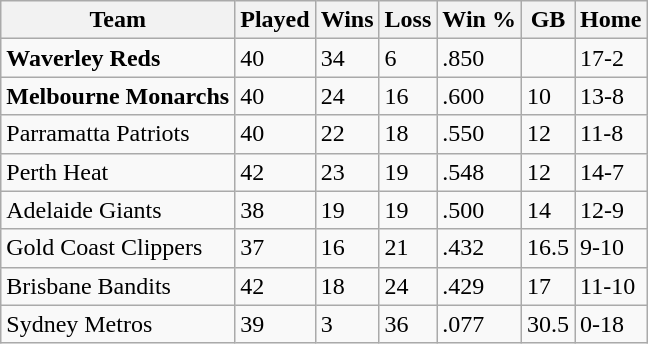<table class="wikitable">
<tr>
<th>Team</th>
<th>Played</th>
<th>Wins</th>
<th>Loss</th>
<th>Win %</th>
<th>GB</th>
<th>Home</th>
</tr>
<tr>
<td><strong>Waverley Reds</strong></td>
<td>40</td>
<td>34</td>
<td>6</td>
<td>.850</td>
<td></td>
<td>17-2</td>
</tr>
<tr>
<td><strong>Melbourne Monarchs</strong></td>
<td>40</td>
<td>24</td>
<td>16</td>
<td>.600</td>
<td>10</td>
<td>13-8</td>
</tr>
<tr>
<td>Parramatta Patriots</td>
<td>40</td>
<td>22</td>
<td>18</td>
<td>.550</td>
<td>12</td>
<td>11-8</td>
</tr>
<tr>
<td>Perth Heat</td>
<td>42</td>
<td>23</td>
<td>19</td>
<td>.548</td>
<td>12</td>
<td>14-7</td>
</tr>
<tr>
<td>Adelaide Giants</td>
<td>38</td>
<td>19</td>
<td>19</td>
<td>.500</td>
<td>14</td>
<td>12-9</td>
</tr>
<tr>
<td>Gold Coast Clippers</td>
<td>37</td>
<td>16</td>
<td>21</td>
<td>.432</td>
<td>16.5</td>
<td>9-10</td>
</tr>
<tr>
<td>Brisbane Bandits</td>
<td>42</td>
<td>18</td>
<td>24</td>
<td>.429</td>
<td>17</td>
<td>11-10</td>
</tr>
<tr>
<td>Sydney Metros</td>
<td>39</td>
<td>3</td>
<td>36</td>
<td>.077</td>
<td>30.5</td>
<td>0-18</td>
</tr>
</table>
